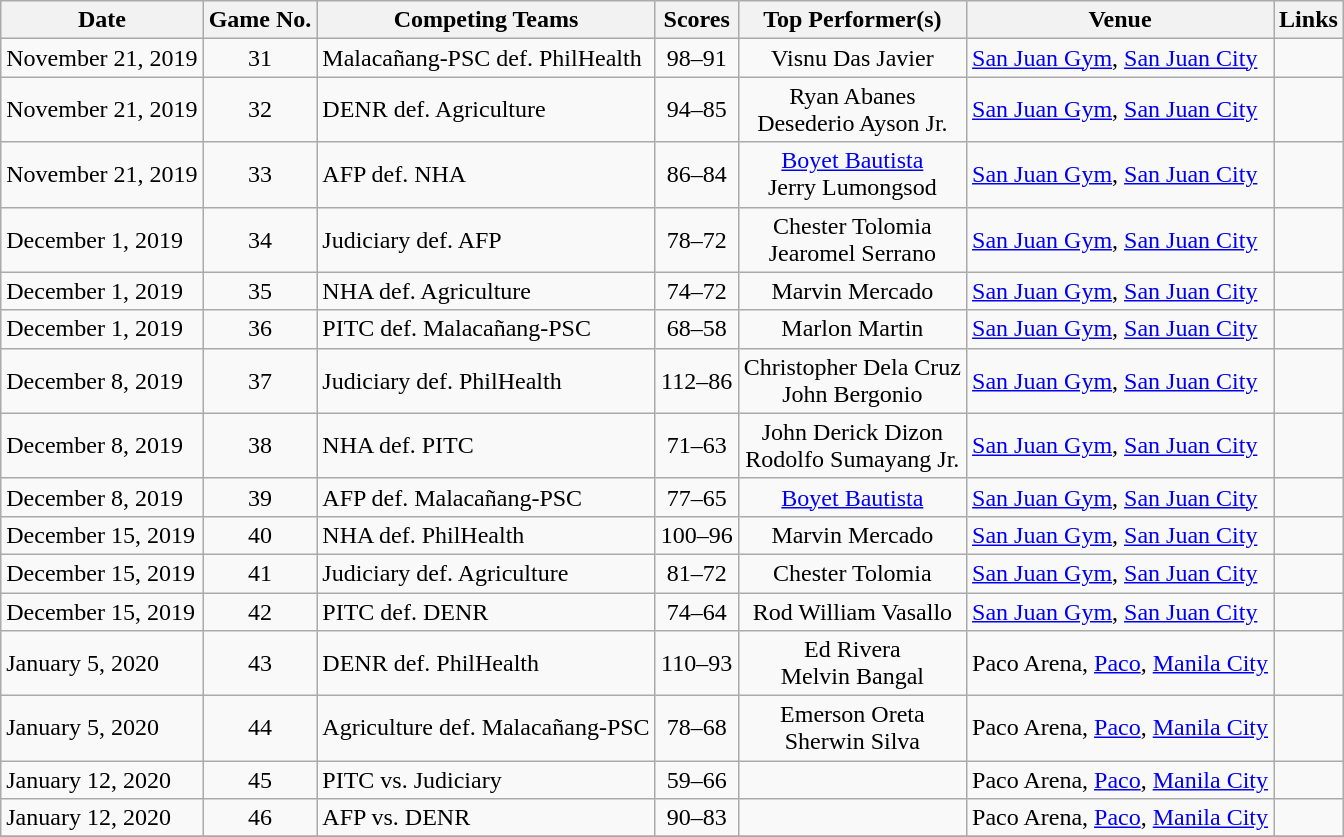<table class="wikitable sortable" border="1">
<tr>
<th>Date</th>
<th>Game No.</th>
<th>Competing Teams</th>
<th>Scores</th>
<th>Top Performer(s)</th>
<th>Venue</th>
<th>Links</th>
</tr>
<tr>
<td>November 21, 2019 </td>
<td style="text-align:center;">31 </td>
<td>Malacañang-PSC def. PhilHealth</td>
<td style="text-align:center;">98–91</td>
<td style="text-align:center;">Visnu Das Javier</td>
<td><a href='#'>San Juan Gym</a>, <a href='#'>San Juan City</a></td>
<td>  </td>
</tr>
<tr>
<td>November 21, 2019 </td>
<td style="text-align:center;">32 </td>
<td>DENR def. Agriculture</td>
<td style="text-align:center;">94–85</td>
<td style="text-align:center;">Ryan Abanes <br> Desederio Ayson Jr.</td>
<td><a href='#'>San Juan Gym</a>, <a href='#'>San Juan City</a></td>
<td>  </td>
</tr>
<tr>
<td>November 21, 2019 </td>
<td style="text-align:center;">33 </td>
<td>AFP def. NHA</td>
<td style="text-align:center;">86–84</td>
<td style="text-align:center;"><a href='#'>Boyet Bautista</a> <br> Jerry Lumongsod</td>
<td><a href='#'>San Juan Gym</a>, <a href='#'>San Juan City</a></td>
<td>  </td>
</tr>
<tr>
<td>December 1, 2019</td>
<td style="text-align:center;">34 </td>
<td>Judiciary def. AFP</td>
<td style="text-align:center;">78–72</td>
<td style="text-align:center;">Chester Tolomia <br> Jearomel Serrano</td>
<td><a href='#'>San Juan Gym</a>, <a href='#'>San Juan City</a></td>
<td>  </td>
</tr>
<tr>
<td>December 1, 2019</td>
<td style="text-align:center;">35 </td>
<td>NHA def. Agriculture</td>
<td style="text-align:center;">74–72</td>
<td style="text-align:center;">Marvin Mercado</td>
<td><a href='#'>San Juan Gym</a>, <a href='#'>San Juan City</a></td>
<td>  </td>
</tr>
<tr>
<td>December 1, 2019</td>
<td style="text-align:center;">36 </td>
<td>PITC def. Malacañang-PSC</td>
<td style="text-align:center;">68–58</td>
<td style="text-align:center;">Marlon Martin</td>
<td><a href='#'>San Juan Gym</a>, <a href='#'>San Juan City</a></td>
<td>  </td>
</tr>
<tr>
<td>December 8, 2019</td>
<td style="text-align:center;">37 </td>
<td>Judiciary def. PhilHealth</td>
<td style="text-align:center;">112–86</td>
<td style="text-align:center;">Christopher Dela Cruz <br> John Bergonio</td>
<td><a href='#'>San Juan Gym</a>, <a href='#'>San Juan City</a></td>
<td>  </td>
</tr>
<tr>
<td>December 8, 2019</td>
<td style="text-align:center;">38 </td>
<td>NHA def. PITC</td>
<td style="text-align:center;">71–63</td>
<td style="text-align:center;">John Derick Dizon <br> Rodolfo Sumayang Jr.</td>
<td><a href='#'>San Juan Gym</a>, <a href='#'>San Juan City</a></td>
<td>  </td>
</tr>
<tr>
<td>December 8, 2019</td>
<td style="text-align:center;">39 </td>
<td>AFP def. Malacañang-PSC</td>
<td style="text-align:center;">77–65</td>
<td style="text-align:center;"><a href='#'>Boyet Bautista</a></td>
<td><a href='#'>San Juan Gym</a>, <a href='#'>San Juan City</a></td>
<td>  </td>
</tr>
<tr>
<td>December 15, 2019</td>
<td style="text-align:center;">40 </td>
<td>NHA def. PhilHealth</td>
<td style="text-align:center;">100–96</td>
<td style="text-align:center;">Marvin Mercado</td>
<td><a href='#'>San Juan Gym</a>, <a href='#'>San Juan City</a></td>
<td>  </td>
</tr>
<tr>
<td>December 15, 2019</td>
<td style="text-align:center;">41 </td>
<td>Judiciary def. Agriculture</td>
<td style="text-align:center;">81–72</td>
<td style="text-align:center;">Chester Tolomia</td>
<td><a href='#'>San Juan Gym</a>, <a href='#'>San Juan City</a></td>
<td>  </td>
</tr>
<tr>
<td>December 15, 2019</td>
<td style="text-align:center;">42 </td>
<td>PITC def. DENR</td>
<td style="text-align:center;">74–64</td>
<td style="text-align:center;">Rod William Vasallo</td>
<td><a href='#'>San Juan Gym</a>, <a href='#'>San Juan City</a></td>
<td>  </td>
</tr>
<tr>
<td>January 5, 2020</td>
<td style="text-align:center;">43</td>
<td>DENR def. PhilHealth</td>
<td style="text-align:center;">110–93</td>
<td style="text-align:center;">Ed Rivera <br> Melvin Bangal</td>
<td>Paco Arena, <a href='#'>Paco</a>, <a href='#'>Manila City</a></td>
<td></td>
</tr>
<tr>
<td>January 5, 2020</td>
<td style="text-align:center;">44</td>
<td>Agriculture def. Malacañang-PSC</td>
<td style="text-align:center;">78–68</td>
<td style="text-align:center;">Emerson Oreta <br> Sherwin Silva</td>
<td>Paco Arena, <a href='#'>Paco</a>, <a href='#'>Manila City</a></td>
<td></td>
</tr>
<tr>
<td>January 12, 2020</td>
<td style="text-align:center;">45</td>
<td>PITC vs. Judiciary</td>
<td style="text-align:center;">59–66</td>
<td style="text-align:center;"></td>
<td>Paco Arena, <a href='#'>Paco</a>, <a href='#'>Manila City</a></td>
<td></td>
</tr>
<tr>
<td>January 12, 2020</td>
<td style="text-align:center;">46</td>
<td>AFP vs. DENR</td>
<td style="text-align:center;">90–83</td>
<td style="text-align:center;"></td>
<td>Paco Arena, <a href='#'>Paco</a>, <a href='#'>Manila City</a></td>
<td></td>
</tr>
<tr>
</tr>
</table>
